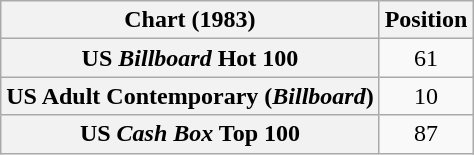<table class="wikitable sortable plainrowheaders" style="text-align:center">
<tr>
<th scope="col">Chart (1983)</th>
<th scope="col">Position</th>
</tr>
<tr>
<th scope="row">US <em>Billboard</em> Hot 100</th>
<td>61</td>
</tr>
<tr>
<th scope="row">US Adult Contemporary (<em>Billboard</em>)</th>
<td>10</td>
</tr>
<tr>
<th scope="row">US <em>Cash Box</em> Top 100</th>
<td>87</td>
</tr>
</table>
